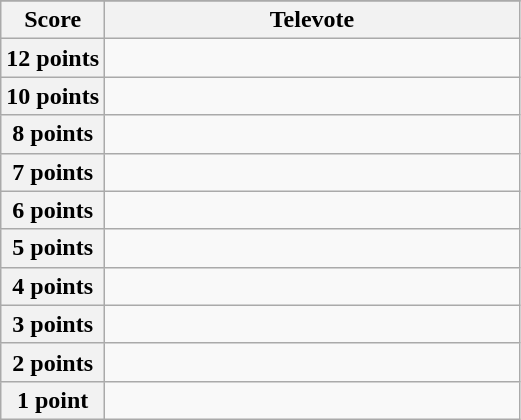<table class="wikitable">
<tr>
</tr>
<tr>
<th scope="col" width="20%">Score</th>
<th scope="col" width="80%">Televote</th>
</tr>
<tr>
<th scope="row">12 points</th>
<td></td>
</tr>
<tr>
<th scope="row">10 points</th>
<td></td>
</tr>
<tr>
<th scope="row">8 points</th>
<td></td>
</tr>
<tr>
<th scope="row">7 points</th>
<td></td>
</tr>
<tr>
<th scope="row">6 points</th>
<td></td>
</tr>
<tr>
<th scope="row">5 points</th>
<td></td>
</tr>
<tr>
<th scope="row">4 points</th>
<td></td>
</tr>
<tr>
<th scope="row">3 points</th>
<td></td>
</tr>
<tr>
<th scope="row">2 points</th>
<td></td>
</tr>
<tr>
<th scope="row">1 point</th>
<td></td>
</tr>
</table>
